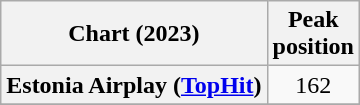<table class="wikitable plainrowheaders" style="text-align:center">
<tr>
<th scope="col">Chart (2023)</th>
<th scope="col">Peak<br>position</th>
</tr>
<tr>
<th scope="row">Estonia Airplay (<a href='#'>TopHit</a>)</th>
<td>162</td>
</tr>
<tr>
</tr>
</table>
